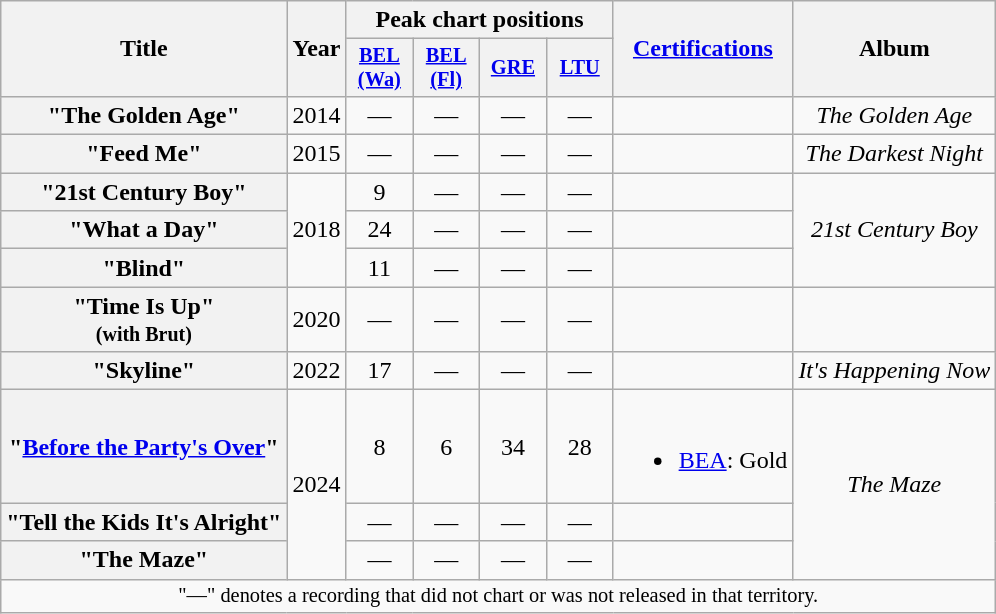<table class="wikitable plainrowheaders" style="text-align:center;">
<tr>
<th scope="col" rowspan="2">Title</th>
<th scope="col" rowspan="2">Year</th>
<th scope="col" colspan="4">Peak chart positions</th>
<th scope="col" rowspan="2"><a href='#'>Certifications</a></th>
<th scope="col" rowspan="2">Album</th>
</tr>
<tr>
<th scope="col" style="width:2.8em;font-size:85%"><a href='#'>BEL<br>(Wa)</a><br></th>
<th scope="col" style="width:2.8em;font-size:85%"><a href='#'>BEL<br>(Fl)</a><br></th>
<th scope="col" style="width:2.8em;font-size:85%"><a href='#'>GRE</a><br></th>
<th scope="col" style="width:2.8em;font-size:85%"><a href='#'>LTU</a><br></th>
</tr>
<tr>
<th scope="row">"The Golden Age"</th>
<td>2014</td>
<td>—</td>
<td>—</td>
<td>—</td>
<td>—</td>
<td></td>
<td><em>The Golden Age</em></td>
</tr>
<tr>
<th scope="row">"Feed Me"</th>
<td>2015</td>
<td>—</td>
<td>—</td>
<td>—</td>
<td>—</td>
<td></td>
<td><em>The Darkest Night</em></td>
</tr>
<tr>
<th scope="row">"21st Century Boy"</th>
<td rowspan="3">2018</td>
<td>9</td>
<td>—</td>
<td>—</td>
<td>—</td>
<td></td>
<td rowspan="3"><em>21st Century Boy</em></td>
</tr>
<tr>
<th scope="row">"What a Day"</th>
<td>24</td>
<td>—</td>
<td>—</td>
<td>—</td>
<td></td>
</tr>
<tr>
<th scope="row">"Blind"</th>
<td>11</td>
<td>—</td>
<td>—</td>
<td>—</td>
<td></td>
</tr>
<tr>
<th scope="row">"Time Is Up"<br><small>(with Brut)</small></th>
<td>2020</td>
<td>—</td>
<td>—</td>
<td>—</td>
<td>—</td>
<td></td>
<td></td>
</tr>
<tr>
<th scope="row">"Skyline"</th>
<td>2022</td>
<td>17</td>
<td>—</td>
<td>—</td>
<td>—</td>
<td></td>
<td><em>It's Happening Now</em></td>
</tr>
<tr>
<th scope="row">"<a href='#'>Before the Party's Over</a>"</th>
<td rowspan="3">2024</td>
<td>8</td>
<td>6</td>
<td>34</td>
<td>28</td>
<td><br><ul><li><a href='#'>BEA</a>: Gold</li></ul></td>
<td rowspan="3"><em>The Maze</em></td>
</tr>
<tr>
<th scope="row">"Tell the Kids It's Alright"</th>
<td>—</td>
<td>—</td>
<td>—</td>
<td>—</td>
<td></td>
</tr>
<tr>
<th scope="row">"The Maze"</th>
<td>—</td>
<td>—</td>
<td>—</td>
<td>—</td>
<td></td>
</tr>
<tr>
<td colspan="8" style="font-size:85%">"—" denotes a recording that did not chart or was not released in that territory.</td>
</tr>
</table>
